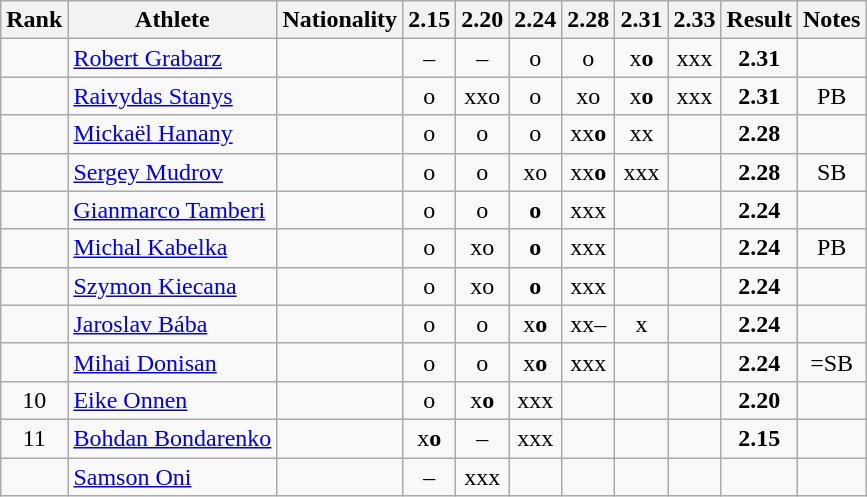<table class="wikitable sortable" style="text-align:center">
<tr>
<th>Rank</th>
<th>Athlete</th>
<th>Nationality</th>
<th>2.15</th>
<th>2.20</th>
<th>2.24</th>
<th>2.28</th>
<th>2.31</th>
<th>2.33</th>
<th>Result</th>
<th>Notes</th>
</tr>
<tr>
<td></td>
<td align="left"><a href='#'>Robert Grabarz</a></td>
<td align=left></td>
<td>–</td>
<td>–</td>
<td>o</td>
<td>o</td>
<td>x<strong>o</strong></td>
<td>xxx</td>
<td><strong>2.31</strong></td>
<td></td>
</tr>
<tr>
<td></td>
<td align="left"><a href='#'>Raivydas Stanys</a></td>
<td align=left></td>
<td>o</td>
<td>xxo</td>
<td>o</td>
<td>xo</td>
<td>x<strong>o</strong></td>
<td>xxx</td>
<td><strong>2.31</strong></td>
<td>PB</td>
</tr>
<tr>
<td></td>
<td align="left"><a href='#'>Mickaël Hanany</a></td>
<td align=left></td>
<td>o</td>
<td>o</td>
<td>o</td>
<td>xx<strong>o</strong></td>
<td>xx</td>
<td></td>
<td><strong>2.28</strong></td>
<td></td>
</tr>
<tr>
<td></td>
<td align="left"><a href='#'>Sergey Mudrov</a></td>
<td align=left></td>
<td>o</td>
<td>o</td>
<td>xo</td>
<td>xx<strong>o</strong></td>
<td>xxx</td>
<td></td>
<td><strong>2.28</strong></td>
<td>SB</td>
</tr>
<tr>
<td></td>
<td align="left"><a href='#'>Gianmarco Tamberi</a></td>
<td align=left></td>
<td>o</td>
<td>o</td>
<td><strong>o</strong></td>
<td>xxx</td>
<td></td>
<td></td>
<td><strong>2.24</strong></td>
<td></td>
</tr>
<tr>
<td></td>
<td align="left"><a href='#'>Michal Kabelka</a></td>
<td align=left></td>
<td>o</td>
<td>xo</td>
<td><strong>o</strong></td>
<td>xxx</td>
<td></td>
<td></td>
<td><strong>2.24</strong></td>
<td>PB</td>
</tr>
<tr>
<td></td>
<td align="left"><a href='#'>Szymon Kiecana</a></td>
<td align=left></td>
<td>o</td>
<td>xo</td>
<td><strong>o</strong></td>
<td>xxx</td>
<td></td>
<td></td>
<td><strong>2.24</strong></td>
<td></td>
</tr>
<tr>
<td></td>
<td align="left"><a href='#'>Jaroslav Bába</a></td>
<td align=left></td>
<td>o</td>
<td>o</td>
<td>x<strong>o</strong></td>
<td>xx–</td>
<td>x</td>
<td></td>
<td><strong>2.24</strong></td>
<td></td>
</tr>
<tr>
<td></td>
<td align="left"><a href='#'>Mihai Donisan</a></td>
<td align=left></td>
<td>o</td>
<td>o</td>
<td>x<strong>o</strong></td>
<td>xxx</td>
<td></td>
<td></td>
<td><strong>2.24</strong></td>
<td>=SB</td>
</tr>
<tr>
<td>10</td>
<td align="left"><a href='#'>Eike Onnen</a></td>
<td align=left></td>
<td>o</td>
<td>x<strong>o</strong></td>
<td>xxx</td>
<td></td>
<td></td>
<td></td>
<td><strong>2.20</strong></td>
<td></td>
</tr>
<tr>
<td>11</td>
<td align="left"><a href='#'>Bohdan Bondarenko</a></td>
<td align=left></td>
<td>x<strong>o</strong></td>
<td>–</td>
<td>xxx</td>
<td></td>
<td></td>
<td></td>
<td><strong>2.15</strong></td>
<td></td>
</tr>
<tr>
<td></td>
<td align="left"><a href='#'>Samson Oni</a></td>
<td align=left></td>
<td>–</td>
<td>xxx</td>
<td></td>
<td></td>
<td></td>
<td></td>
<td><strong></strong></td>
<td></td>
</tr>
</table>
